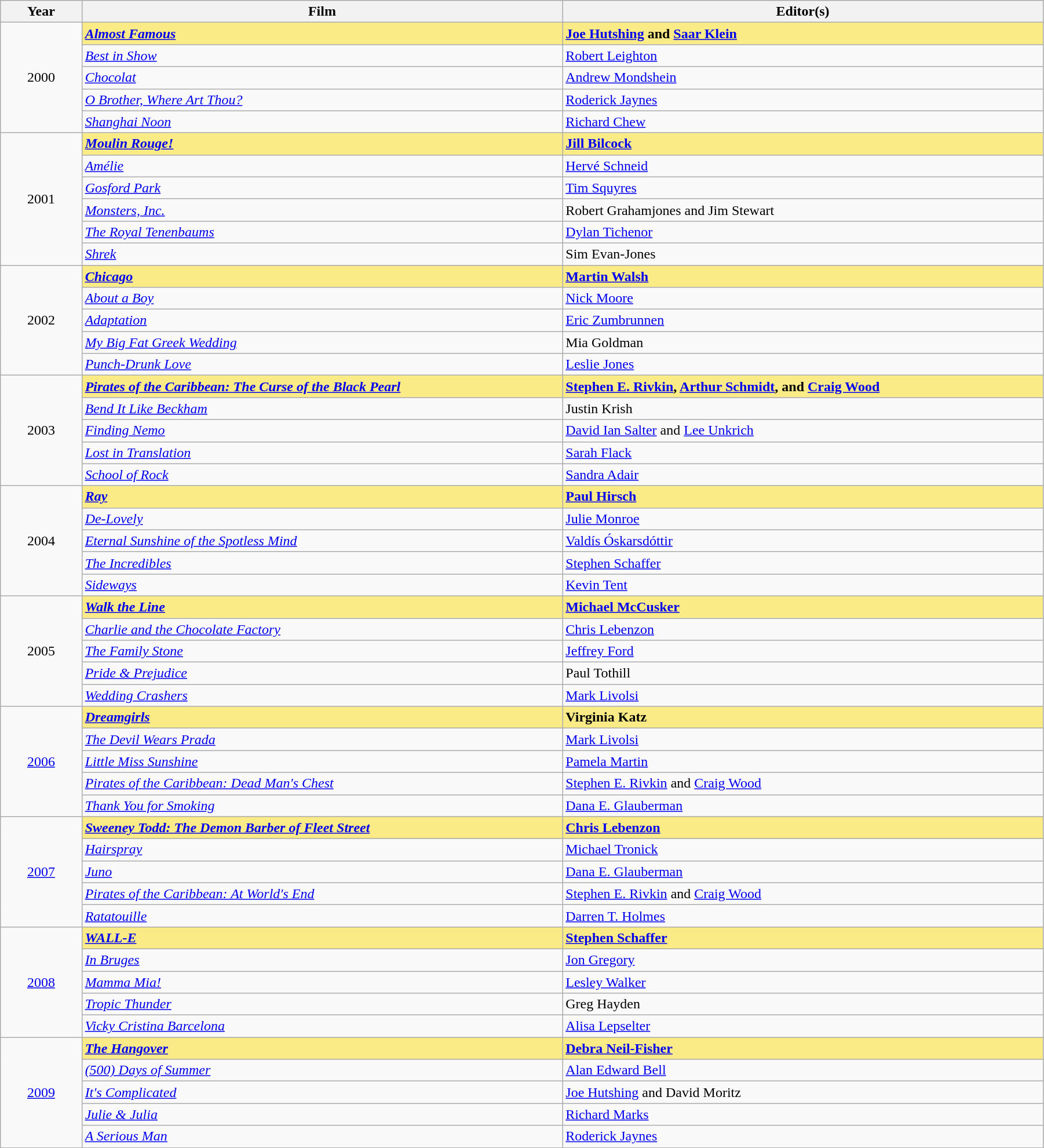<table class="wikitable" width="95%" cellpadding="5">
<tr>
<th width="70"><strong>Year</strong></th>
<th width="450"><strong>Film</strong></th>
<th width="450"><strong>Editor(s)</strong></th>
</tr>
<tr>
<td rowspan="5" style="text-align:center;">2000<br></td>
<td style="background:#FAEB86;"><strong><em><a href='#'>Almost Famous</a></em></strong></td>
<td style="background:#FAEB86;"><strong><a href='#'>Joe Hutshing</a> and <a href='#'>Saar Klein</a></strong></td>
</tr>
<tr>
<td><em><a href='#'>Best in Show</a></em></td>
<td><a href='#'>Robert Leighton</a></td>
</tr>
<tr>
<td><em><a href='#'>Chocolat</a></em></td>
<td><a href='#'>Andrew Mondshein</a></td>
</tr>
<tr>
<td><em><a href='#'>O Brother, Where Art Thou?</a></em></td>
<td><a href='#'>Roderick Jaynes</a></td>
</tr>
<tr>
<td><em><a href='#'>Shanghai Noon</a></em></td>
<td><a href='#'>Richard Chew</a></td>
</tr>
<tr>
<td rowspan="6" style="text-align:center;">2001<br></td>
<td style="background:#FAEB86;"><strong><em><a href='#'>Moulin Rouge!</a></em></strong></td>
<td style="background:#FAEB86;"><strong><a href='#'>Jill Bilcock</a></strong></td>
</tr>
<tr>
<td><em><a href='#'>Amélie</a></em></td>
<td><a href='#'>Hervé Schneid</a></td>
</tr>
<tr>
<td><em><a href='#'>Gosford Park</a></em></td>
<td><a href='#'>Tim Squyres</a></td>
</tr>
<tr>
<td><em><a href='#'>Monsters, Inc.</a></em></td>
<td>Robert Grahamjones and Jim Stewart</td>
</tr>
<tr>
<td><em><a href='#'>The Royal Tenenbaums</a></em></td>
<td><a href='#'>Dylan Tichenor</a></td>
</tr>
<tr>
<td><em><a href='#'>Shrek</a></em></td>
<td>Sim Evan-Jones</td>
</tr>
<tr>
<td rowspan="5" style="text-align:center;">2002</td>
<td style="background:#FAEB86;"><strong><em><a href='#'>Chicago</a></em></strong></td>
<td style="background:#FAEB86;"><strong><a href='#'>Martin Walsh</a></strong></td>
</tr>
<tr>
<td><em><a href='#'>About a Boy</a></em></td>
<td><a href='#'>Nick Moore</a></td>
</tr>
<tr>
<td><em><a href='#'>Adaptation</a></em></td>
<td><a href='#'>Eric Zumbrunnen</a></td>
</tr>
<tr>
<td><em><a href='#'>My Big Fat Greek Wedding</a></em></td>
<td>Mia Goldman</td>
</tr>
<tr>
<td><em><a href='#'>Punch-Drunk Love</a></em></td>
<td><a href='#'>Leslie Jones</a></td>
</tr>
<tr>
<td rowspan="5" style="text-align:center;">2003</td>
<td style="background:#FAEB86;"><strong><em><a href='#'>Pirates of the Caribbean: The Curse of the Black Pearl</a></em></strong></td>
<td style="background:#FAEB86;"><strong><a href='#'>Stephen E. Rivkin</a>, <a href='#'>Arthur Schmidt</a>, and <a href='#'>Craig Wood</a></strong></td>
</tr>
<tr>
<td><em><a href='#'>Bend It Like Beckham</a></em></td>
<td>Justin Krish</td>
</tr>
<tr>
<td><em><a href='#'>Finding Nemo</a></em></td>
<td><a href='#'>David Ian Salter</a> and <a href='#'>Lee Unkrich</a></td>
</tr>
<tr>
<td><em><a href='#'>Lost in Translation</a></em></td>
<td><a href='#'>Sarah Flack</a></td>
</tr>
<tr>
<td><em><a href='#'>School of Rock</a></em></td>
<td><a href='#'>Sandra Adair</a></td>
</tr>
<tr>
<td rowspan="5" style="text-align:center;">2004</td>
<td style="background:#FAEB86;"><strong><em><a href='#'>Ray</a></em></strong></td>
<td style="background:#FAEB86;"><strong><a href='#'>Paul Hirsch</a></strong></td>
</tr>
<tr>
<td><em><a href='#'>De-Lovely</a></em></td>
<td><a href='#'>Julie Monroe</a></td>
</tr>
<tr>
<td><em><a href='#'>Eternal Sunshine of the Spotless Mind</a></em></td>
<td><a href='#'>Valdís Óskarsdóttir</a></td>
</tr>
<tr>
<td><em><a href='#'>The Incredibles</a></em></td>
<td><a href='#'>Stephen Schaffer</a></td>
</tr>
<tr>
<td><em><a href='#'>Sideways</a></em></td>
<td><a href='#'>Kevin Tent</a></td>
</tr>
<tr>
<td rowspan="5" style="text-align:center;">2005</td>
<td style="background:#FAEB86;"><strong><em><a href='#'>Walk the Line</a></em></strong></td>
<td style="background:#FAEB86;"><strong><a href='#'>Michael McCusker</a></strong></td>
</tr>
<tr>
<td><em><a href='#'>Charlie and the Chocolate Factory</a></em></td>
<td><a href='#'>Chris Lebenzon</a></td>
</tr>
<tr>
<td><em><a href='#'>The Family Stone</a></em></td>
<td><a href='#'>Jeffrey Ford</a></td>
</tr>
<tr>
<td><em><a href='#'>Pride & Prejudice</a></em></td>
<td>Paul Tothill</td>
</tr>
<tr>
<td><em><a href='#'>Wedding Crashers</a></em></td>
<td><a href='#'>Mark Livolsi</a></td>
</tr>
<tr>
<td rowspan="5" style="text-align:center;"><a href='#'>2006</a></td>
<td style="background:#FAEB86;"><strong><em><a href='#'>Dreamgirls</a></em></strong></td>
<td style="background:#FAEB86;"><strong>Virginia Katz</strong></td>
</tr>
<tr>
<td><em><a href='#'>The Devil Wears Prada</a></em></td>
<td><a href='#'>Mark Livolsi</a></td>
</tr>
<tr>
<td><em><a href='#'>Little Miss Sunshine</a></em></td>
<td><a href='#'>Pamela Martin</a></td>
</tr>
<tr>
<td><em><a href='#'>Pirates of the Caribbean: Dead Man's Chest</a></em></td>
<td><a href='#'>Stephen E. Rivkin</a> and <a href='#'>Craig Wood</a></td>
</tr>
<tr>
<td><em><a href='#'>Thank You for Smoking</a></em></td>
<td><a href='#'>Dana E. Glauberman</a></td>
</tr>
<tr>
<td rowspan="5" style="text-align:center;"><a href='#'>2007</a></td>
<td style="background:#FAEB86;"><strong><em><a href='#'>Sweeney Todd: The Demon Barber of Fleet Street</a></em></strong></td>
<td style="background:#FAEB86;"><strong><a href='#'>Chris Lebenzon</a></strong></td>
</tr>
<tr>
<td><em><a href='#'>Hairspray</a></em></td>
<td><a href='#'>Michael Tronick</a></td>
</tr>
<tr>
<td><em><a href='#'>Juno</a></em></td>
<td><a href='#'>Dana E. Glauberman</a></td>
</tr>
<tr>
<td><em><a href='#'>Pirates of the Caribbean: At World's End</a></em></td>
<td><a href='#'>Stephen E. Rivkin</a> and <a href='#'>Craig Wood</a></td>
</tr>
<tr>
<td><em><a href='#'>Ratatouille</a></em></td>
<td><a href='#'>Darren T. Holmes</a></td>
</tr>
<tr>
<td rowspan="5" style="text-align:center;"><a href='#'>2008</a></td>
<td style="background:#FAEB86;"><strong><em><a href='#'>WALL-E</a></em></strong></td>
<td style="background:#FAEB86;"><strong><a href='#'>Stephen Schaffer</a></strong></td>
</tr>
<tr>
<td><em><a href='#'>In Bruges</a></em></td>
<td><a href='#'>Jon Gregory</a></td>
</tr>
<tr>
<td><em><a href='#'>Mamma Mia!</a></em></td>
<td><a href='#'>Lesley Walker</a></td>
</tr>
<tr>
<td><em><a href='#'>Tropic Thunder</a></em></td>
<td>Greg Hayden</td>
</tr>
<tr>
<td><em><a href='#'>Vicky Cristina Barcelona</a></em></td>
<td><a href='#'>Alisa Lepselter</a></td>
</tr>
<tr>
<td rowspan="5" style="text-align:center;"><a href='#'>2009</a></td>
<td style="background:#FAEB86;"><strong><em><a href='#'>The Hangover</a></em></strong></td>
<td style="background:#FAEB86;"><strong><a href='#'>Debra Neil-Fisher</a></strong></td>
</tr>
<tr>
<td><em><a href='#'>(500) Days of Summer</a></em></td>
<td><a href='#'>Alan Edward Bell</a></td>
</tr>
<tr>
<td><em><a href='#'>It's Complicated</a></em></td>
<td><a href='#'>Joe Hutshing</a> and David Moritz</td>
</tr>
<tr>
<td><em><a href='#'>Julie & Julia</a></em></td>
<td><a href='#'>Richard Marks</a></td>
</tr>
<tr>
<td><em><a href='#'>A Serious Man</a></em></td>
<td><a href='#'>Roderick Jaynes</a></td>
</tr>
</table>
